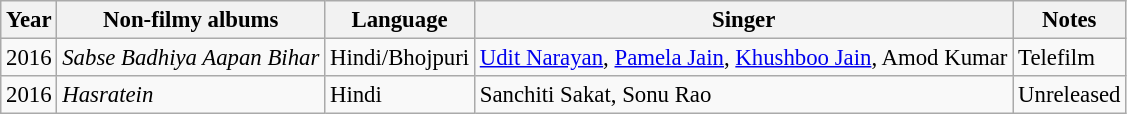<table class="wikitable sortable" style="font-size: 95%;">
<tr>
<th>Year</th>
<th>Non-filmy albums</th>
<th>Language</th>
<th>Singer</th>
<th>Notes</th>
</tr>
<tr>
<td>2016</td>
<td><em>Sabse Badhiya Aapan Bihar</em></td>
<td>Hindi/Bhojpuri</td>
<td><a href='#'>Udit Narayan</a>, <a href='#'>Pamela Jain</a>, <a href='#'>Khushboo Jain</a>, Amod Kumar</td>
<td>Telefilm</td>
</tr>
<tr>
<td>2016</td>
<td><em>Hasratein</em></td>
<td>Hindi</td>
<td>Sanchiti Sakat, Sonu Rao</td>
<td>Unreleased</td>
</tr>
</table>
